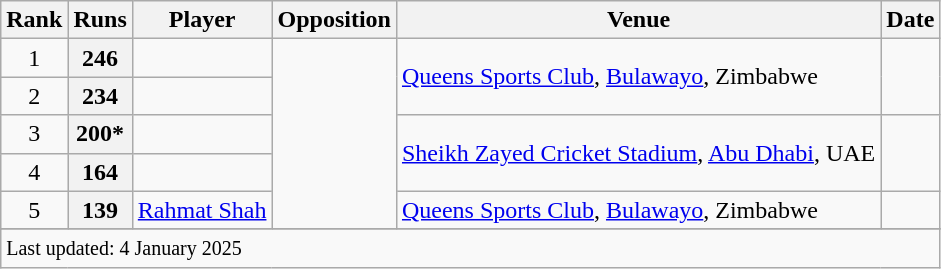<table class="wikitable plainrowheaders sortable">
<tr>
<th scope=col>Rank</th>
<th scope=col>Runs</th>
<th scope=col>Player</th>
<th scope=col>Opposition</th>
<th scope=col>Venue</th>
<th scope=col>Date</th>
</tr>
<tr>
<td align=center>1</td>
<th scope=row style=text-align:center;>246</th>
<td></td>
<td rowspan=5></td>
<td rowspan=2><a href='#'>Queens Sports Club</a>, <a href='#'>Bulawayo</a>, Zimbabwe</td>
<td rowspan=2></td>
</tr>
<tr>
<td align=center>2</td>
<th scope=row style=text-align:center;>234</th>
<td></td>
</tr>
<tr>
<td align=center>3</td>
<th scope=row style=text-align:center;>200*</th>
<td></td>
<td rowspan=2><a href='#'>Sheikh Zayed Cricket Stadium</a>, <a href='#'>Abu Dhabi</a>, UAE</td>
<td rowspan=2></td>
</tr>
<tr>
<td align=center>4</td>
<th scope=row style=text-align:center;>164</th>
<td></td>
</tr>
<tr>
<td align=center>5</td>
<th scope=row style=text-align:center;>139</th>
<td><a href='#'>Rahmat Shah</a></td>
<td><a href='#'>Queens Sports Club</a>, <a href='#'>Bulawayo</a>, Zimbabwe</td>
<td></td>
</tr>
<tr>
</tr>
<tr class=sortbottom>
<td colspan=6><small>Last updated: 4 January 2025</small></td>
</tr>
</table>
